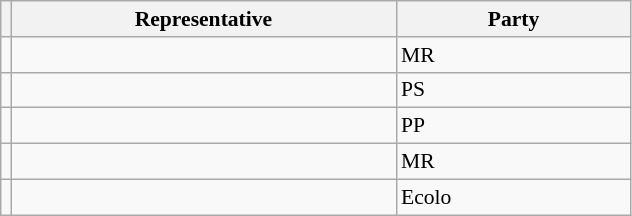<table class="sortable wikitable" style="text-align:left; font-size:90%">
<tr>
<th></th>
<th width="250">Representative</th>
<th width="150">Party</th>
</tr>
<tr>
<td></td>
<td align=left></td>
<td>MR</td>
</tr>
<tr>
<td></td>
<td align=left></td>
<td>PS</td>
</tr>
<tr>
<td></td>
<td align=left></td>
<td>PP</td>
</tr>
<tr>
<td></td>
<td align=left></td>
<td>MR</td>
</tr>
<tr>
<td></td>
<td align=left></td>
<td>Ecolo</td>
</tr>
</table>
